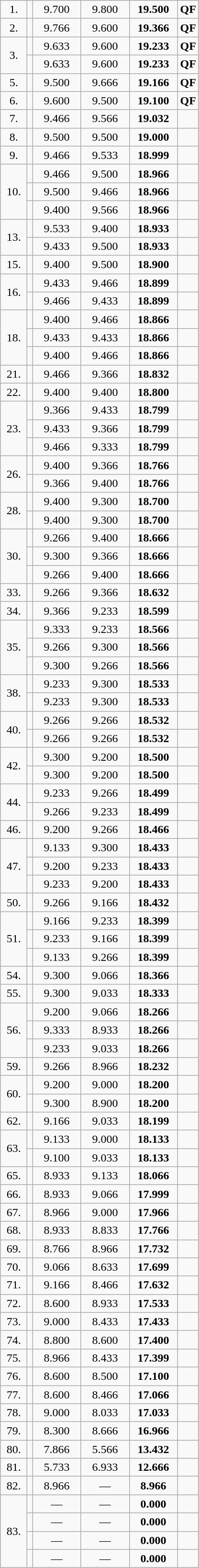<table class=wikitable style="text-align:center">
<tr>
<td width=30>1.</td>
<td align=left></td>
<td width=60>9.700</td>
<td width=60>9.800</td>
<td width=60><strong>19.500</strong></td>
<td><strong>QF</strong></td>
</tr>
<tr>
<td>2.</td>
<td align=left></td>
<td>9.766</td>
<td>9.600</td>
<td><strong>19.366</strong></td>
<td><strong>QF</strong></td>
</tr>
<tr>
<td rowspan=2>3.</td>
<td align=left></td>
<td>9.633</td>
<td>9.600</td>
<td><strong>19.233</strong></td>
<td><strong>QF</strong></td>
</tr>
<tr>
<td align=left></td>
<td>9.633</td>
<td>9.600</td>
<td><strong>19.233</strong></td>
<td><strong>QF</strong></td>
</tr>
<tr>
<td>5.</td>
<td align=left></td>
<td>9.500</td>
<td>9.666</td>
<td><strong>19.166</strong></td>
<td><strong>QF</strong></td>
</tr>
<tr>
<td>6.</td>
<td align=left></td>
<td>9.600</td>
<td>9.500</td>
<td><strong>19.100</strong></td>
<td><strong>QF</strong></td>
</tr>
<tr>
<td>7.</td>
<td align=left></td>
<td>9.466</td>
<td>9.566</td>
<td><strong>19.032</strong></td>
<td></td>
</tr>
<tr>
<td>8.</td>
<td align=left></td>
<td>9.500</td>
<td>9.500</td>
<td><strong>19.000</strong></td>
<td></td>
</tr>
<tr>
<td>9.</td>
<td align=left></td>
<td>9.466</td>
<td>9.533</td>
<td><strong>18.999</strong></td>
<td></td>
</tr>
<tr>
<td rowspan=3>10.</td>
<td align=left></td>
<td>9.466</td>
<td>9.500</td>
<td><strong>18.966</strong></td>
<td></td>
</tr>
<tr>
<td align=left></td>
<td>9.500</td>
<td>9.466</td>
<td><strong>18.966</strong></td>
<td></td>
</tr>
<tr>
<td align=left></td>
<td>9.400</td>
<td>9.566</td>
<td><strong>18.966</strong></td>
<td></td>
</tr>
<tr>
<td rowspan=2>13.</td>
<td align=left></td>
<td>9.533</td>
<td>9.400</td>
<td><strong>18.933</strong></td>
<td></td>
</tr>
<tr>
<td align=left></td>
<td>9.433</td>
<td>9.500</td>
<td><strong>18.933</strong></td>
<td></td>
</tr>
<tr>
<td>15.</td>
<td align=left></td>
<td>9.400</td>
<td>9.500</td>
<td><strong>18.900</strong></td>
<td></td>
</tr>
<tr>
<td rowspan=2>16.</td>
<td align=left></td>
<td>9.433</td>
<td>9.466</td>
<td><strong>18.899</strong></td>
<td></td>
</tr>
<tr>
<td align=left></td>
<td>9.466</td>
<td>9.433</td>
<td><strong>18.899</strong></td>
<td></td>
</tr>
<tr>
<td rowspan=3>18.</td>
<td align=left></td>
<td>9.400</td>
<td>9.466</td>
<td><strong>18.866</strong></td>
<td></td>
</tr>
<tr>
<td align=left></td>
<td>9.433</td>
<td>9.433</td>
<td><strong>18.866</strong></td>
<td></td>
</tr>
<tr>
<td align=left></td>
<td>9.400</td>
<td>9.466</td>
<td><strong>18.866</strong></td>
<td></td>
</tr>
<tr>
<td>21.</td>
<td align=left></td>
<td>9.466</td>
<td>9.366</td>
<td><strong>18.832</strong></td>
<td></td>
</tr>
<tr>
<td>22.</td>
<td align=left></td>
<td>9.400</td>
<td>9.400</td>
<td><strong>18.800</strong></td>
<td></td>
</tr>
<tr>
<td rowspan=3>23.</td>
<td align=left></td>
<td>9.366</td>
<td>9.433</td>
<td><strong>18.799</strong></td>
<td></td>
</tr>
<tr>
<td align=left></td>
<td>9.433</td>
<td>9.366</td>
<td><strong>18.799</strong></td>
<td></td>
</tr>
<tr>
<td align=left></td>
<td>9.466</td>
<td>9.333</td>
<td><strong>18.799</strong></td>
<td></td>
</tr>
<tr>
<td rowspan=2>26.</td>
<td align=left></td>
<td>9.400</td>
<td>9.366</td>
<td><strong>18.766</strong></td>
<td></td>
</tr>
<tr>
<td align=left></td>
<td>9.366</td>
<td>9.400</td>
<td><strong>18.766</strong></td>
<td></td>
</tr>
<tr>
<td rowspan=2>28.</td>
<td align=left></td>
<td>9.400</td>
<td>9.300</td>
<td><strong>18.700</strong></td>
<td></td>
</tr>
<tr>
<td align=left></td>
<td>9.400</td>
<td>9.300</td>
<td><strong>18.700</strong></td>
<td></td>
</tr>
<tr>
<td rowspan=3>30.</td>
<td align=left></td>
<td>9.266</td>
<td>9.400</td>
<td><strong>18.666</strong></td>
<td></td>
</tr>
<tr>
<td align=left></td>
<td>9.300</td>
<td>9.366</td>
<td><strong>18.666</strong></td>
<td></td>
</tr>
<tr>
<td align=left></td>
<td>9.266</td>
<td>9.400</td>
<td><strong>18.666</strong></td>
<td></td>
</tr>
<tr>
<td>33.</td>
<td align=left></td>
<td>9.266</td>
<td>9.366</td>
<td><strong>18.632</strong></td>
<td></td>
</tr>
<tr>
<td>34.</td>
<td align=left></td>
<td>9.366</td>
<td>9.233</td>
<td><strong>18.599</strong></td>
<td></td>
</tr>
<tr>
<td rowspan=3>35.</td>
<td align=left></td>
<td>9.333</td>
<td>9.233</td>
<td><strong>18.566</strong></td>
<td></td>
</tr>
<tr>
<td align=left></td>
<td>9.266</td>
<td>9.300</td>
<td><strong>18.566</strong></td>
<td></td>
</tr>
<tr>
<td align=left></td>
<td>9.300</td>
<td>9.266</td>
<td><strong>18.566</strong></td>
<td></td>
</tr>
<tr>
<td rowspan=2>38.</td>
<td align=left></td>
<td>9.233</td>
<td>9.300</td>
<td><strong>18.533</strong></td>
<td></td>
</tr>
<tr>
<td align=left></td>
<td>9.233</td>
<td>9.300</td>
<td><strong>18.533</strong></td>
<td></td>
</tr>
<tr>
<td rowspan=2>40.</td>
<td align=left></td>
<td>9.266</td>
<td>9.266</td>
<td><strong>18.532</strong></td>
<td></td>
</tr>
<tr>
<td align=left></td>
<td>9.266</td>
<td>9.266</td>
<td><strong>18.532</strong></td>
<td></td>
</tr>
<tr>
<td rowspan=2>42.</td>
<td align=left></td>
<td>9.300</td>
<td>9.200</td>
<td><strong>18.500</strong></td>
<td></td>
</tr>
<tr>
<td align=left></td>
<td>9.300</td>
<td>9.200</td>
<td><strong>18.500</strong></td>
<td></td>
</tr>
<tr>
<td rowspan=2>44.</td>
<td align=left></td>
<td>9.233</td>
<td>9.266</td>
<td><strong>18.499</strong></td>
<td></td>
</tr>
<tr>
<td align=left></td>
<td>9.266</td>
<td>9.233</td>
<td><strong>18.499</strong></td>
<td></td>
</tr>
<tr>
<td>46.</td>
<td align=left></td>
<td>9.200</td>
<td>9.266</td>
<td><strong>18.466</strong></td>
<td></td>
</tr>
<tr>
<td rowspan=3>47.</td>
<td align=left></td>
<td>9.133</td>
<td>9.300</td>
<td><strong>18.433</strong></td>
<td></td>
</tr>
<tr>
<td align=left></td>
<td>9.200</td>
<td>9.233</td>
<td><strong>18.433</strong></td>
<td></td>
</tr>
<tr>
<td align=left></td>
<td>9.233</td>
<td>9.200</td>
<td><strong>18.433</strong></td>
<td></td>
</tr>
<tr>
<td>50.</td>
<td align=left></td>
<td>9.266</td>
<td>9.166</td>
<td><strong>18.432</strong></td>
<td></td>
</tr>
<tr>
<td rowspan=3>51.</td>
<td align=left></td>
<td>9.166</td>
<td>9.233</td>
<td><strong>18.399</strong></td>
<td></td>
</tr>
<tr>
<td align=left></td>
<td>9.233</td>
<td>9.166</td>
<td><strong>18.399</strong></td>
<td></td>
</tr>
<tr>
<td align=left></td>
<td>9.133</td>
<td>9.266</td>
<td><strong>18.399</strong></td>
<td></td>
</tr>
<tr>
<td>54.</td>
<td align=left></td>
<td>9.300</td>
<td>9.066</td>
<td><strong>18.366</strong></td>
<td></td>
</tr>
<tr>
<td>55.</td>
<td align=left></td>
<td>9.300</td>
<td>9.033</td>
<td><strong>18.333</strong></td>
<td></td>
</tr>
<tr>
<td rowspan=3>56.</td>
<td align=left></td>
<td>9.200</td>
<td>9.066</td>
<td><strong>18.266</strong></td>
<td></td>
</tr>
<tr>
<td align=left></td>
<td>9.333</td>
<td>8.933</td>
<td><strong>18.266</strong></td>
<td></td>
</tr>
<tr>
<td align=left></td>
<td>9.233</td>
<td>9.033</td>
<td><strong>18.266</strong></td>
<td></td>
</tr>
<tr>
<td>59.</td>
<td align=left></td>
<td>9.266</td>
<td>8.966</td>
<td><strong>18.232</strong></td>
<td></td>
</tr>
<tr>
<td rowspan=2>60.</td>
<td align=left></td>
<td>9.200</td>
<td>9.000</td>
<td><strong>18.200</strong></td>
<td></td>
</tr>
<tr>
<td align=left></td>
<td>9.300</td>
<td>8.900</td>
<td><strong>18.200</strong></td>
<td></td>
</tr>
<tr>
<td>62.</td>
<td align=left></td>
<td>9.166</td>
<td>9.033</td>
<td><strong>18.199</strong></td>
<td></td>
</tr>
<tr>
<td rowspan=2>63.</td>
<td align=left></td>
<td>9.133</td>
<td>9.000</td>
<td><strong>18.133</strong></td>
<td></td>
</tr>
<tr>
<td align=left></td>
<td>9.100</td>
<td>9.033</td>
<td><strong>18.133</strong></td>
<td></td>
</tr>
<tr>
<td>65.</td>
<td align=left></td>
<td>8.933</td>
<td>9.133</td>
<td><strong>18.066</strong></td>
<td></td>
</tr>
<tr>
<td>66.</td>
<td align=left></td>
<td>8.933</td>
<td>9.066</td>
<td><strong>17.999</strong></td>
<td></td>
</tr>
<tr>
<td>67.</td>
<td align=left></td>
<td>8.966</td>
<td>9.000</td>
<td><strong>17.966</strong></td>
<td></td>
</tr>
<tr>
<td>68.</td>
<td align=left></td>
<td>8.933</td>
<td>8.833</td>
<td><strong>17.766</strong></td>
<td></td>
</tr>
<tr>
<td>69.</td>
<td align=left></td>
<td>8.766</td>
<td>8.966</td>
<td><strong>17.732</strong></td>
<td></td>
</tr>
<tr>
<td>70.</td>
<td align=left></td>
<td>9.066</td>
<td>8.633</td>
<td><strong>17.699</strong></td>
<td></td>
</tr>
<tr>
<td>71.</td>
<td align=left></td>
<td>9.166</td>
<td>8.466</td>
<td><strong>17.632</strong></td>
<td></td>
</tr>
<tr>
<td>72.</td>
<td align=left></td>
<td>8.600</td>
<td>8.933</td>
<td><strong>17.533</strong></td>
<td></td>
</tr>
<tr>
<td>73.</td>
<td align=left></td>
<td>9.000</td>
<td>8.433</td>
<td><strong>17.433</strong></td>
<td></td>
</tr>
<tr>
<td>74.</td>
<td align=left></td>
<td>8.800</td>
<td>8.600</td>
<td><strong>17.400</strong></td>
<td></td>
</tr>
<tr>
<td>75.</td>
<td align=left></td>
<td>8.966</td>
<td>8.433</td>
<td><strong>17.399</strong></td>
<td></td>
</tr>
<tr>
<td>76.</td>
<td align=left></td>
<td>8.600</td>
<td>8.500</td>
<td><strong>17.100</strong></td>
<td></td>
</tr>
<tr>
<td>77.</td>
<td align=left></td>
<td>8.600</td>
<td>8.466</td>
<td><strong>17.066</strong></td>
<td></td>
</tr>
<tr>
<td>78.</td>
<td align=left></td>
<td>9.000</td>
<td>8.033</td>
<td><strong>17.033</strong></td>
<td></td>
</tr>
<tr>
<td>79.</td>
<td align=left></td>
<td>8.300</td>
<td>8.666</td>
<td><strong>16.966</strong></td>
<td></td>
</tr>
<tr>
<td>80.</td>
<td align=left></td>
<td>7.866</td>
<td>5.566</td>
<td><strong>13.432</strong></td>
<td></td>
</tr>
<tr>
<td>81.</td>
<td align=left></td>
<td>5.733</td>
<td>6.933</td>
<td><strong>12.666</strong></td>
<td></td>
</tr>
<tr>
<td>82.</td>
<td align=left></td>
<td>8.966</td>
<td>—</td>
<td><strong>8.966</strong></td>
<td></td>
</tr>
<tr>
<td rowspan=4>83.</td>
<td align=left></td>
<td>—</td>
<td>—</td>
<td><strong>0.000</strong></td>
<td></td>
</tr>
<tr>
<td align=left></td>
<td>—</td>
<td>—</td>
<td><strong>0.000</strong></td>
<td></td>
</tr>
<tr>
<td align=left></td>
<td>—</td>
<td>—</td>
<td><strong>0.000</strong></td>
<td></td>
</tr>
<tr>
<td align=left></td>
<td>—</td>
<td>—</td>
<td><strong>0.000</strong></td>
<td></td>
</tr>
</table>
